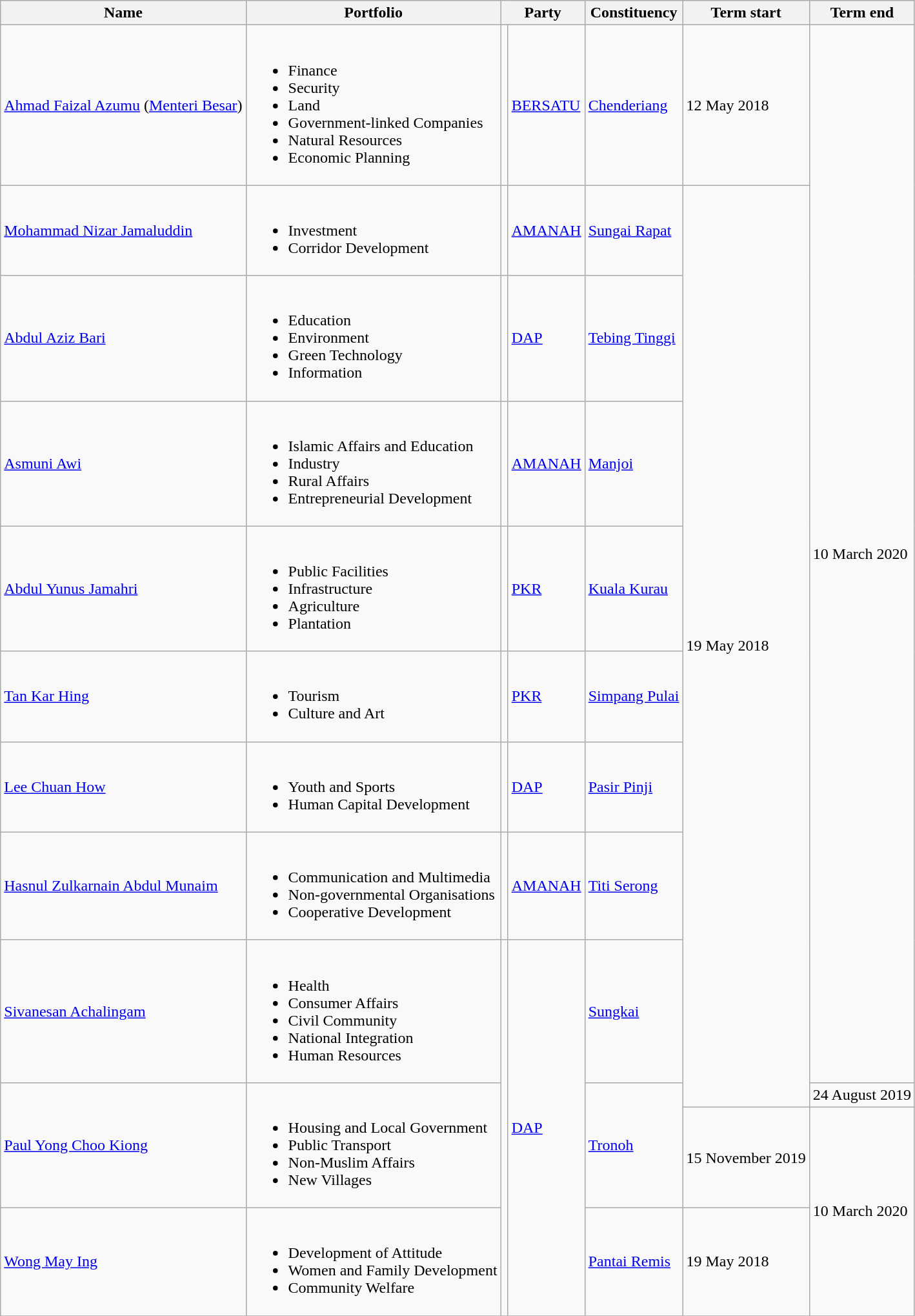<table class="wikitable">
<tr>
<th>Name</th>
<th>Portfolio</th>
<th colspan=2>Party</th>
<th>Constituency</th>
<th>Term start</th>
<th>Term end</th>
</tr>
<tr>
<td><a href='#'>Ahmad Faizal Azumu</a> (<a href='#'>Menteri Besar</a>)</td>
<td><br><ul><li>Finance</li><li>Security</li><li>Land</li><li>Government-linked Companies</li><li>Natural Resources</li><li>Economic Planning</li></ul></td>
<td bgcolor=></td>
<td><a href='#'>BERSATU</a></td>
<td><a href='#'>Chenderiang</a></td>
<td>12 May 2018</td>
<td rowspan="9">10 March 2020</td>
</tr>
<tr>
<td><a href='#'>Mohammad Nizar Jamaluddin</a></td>
<td><br><ul><li>Investment</li><li>Corridor Development</li></ul></td>
<td bgcolor=></td>
<td><a href='#'>AMANAH</a></td>
<td><a href='#'>Sungai Rapat</a></td>
<td rowspan="9">19 May 2018</td>
</tr>
<tr>
<td><a href='#'>Abdul Aziz Bari</a></td>
<td><br><ul><li>Education</li><li>Environment</li><li>Green Technology</li><li>Information</li></ul></td>
<td bgcolor=></td>
<td><a href='#'>DAP</a></td>
<td><a href='#'>Tebing Tinggi</a></td>
</tr>
<tr>
<td><a href='#'>Asmuni Awi</a></td>
<td><br><ul><li>Islamic Affairs and Education</li><li>Industry</li><li>Rural Affairs</li><li>Entrepreneurial Development</li></ul></td>
<td bgcolor=></td>
<td><a href='#'>AMANAH</a></td>
<td><a href='#'>Manjoi</a></td>
</tr>
<tr>
<td><a href='#'>Abdul Yunus Jamahri</a></td>
<td><br><ul><li>Public Facilities</li><li>Infrastructure</li><li>Agriculture</li><li>Plantation</li></ul></td>
<td bgcolor=></td>
<td><a href='#'>PKR</a></td>
<td><a href='#'>Kuala Kurau</a></td>
</tr>
<tr>
<td><a href='#'>Tan Kar Hing</a></td>
<td><br><ul><li>Tourism</li><li>Culture and Art</li></ul></td>
<td bgcolor=></td>
<td><a href='#'>PKR</a></td>
<td><a href='#'>Simpang Pulai</a></td>
</tr>
<tr>
<td><a href='#'>Lee Chuan How</a></td>
<td><br><ul><li>Youth and Sports</li><li>Human Capital Development</li></ul></td>
<td bgcolor=></td>
<td><a href='#'>DAP</a></td>
<td><a href='#'>Pasir Pinji</a></td>
</tr>
<tr>
<td><a href='#'>Hasnul Zulkarnain Abdul Munaim</a></td>
<td><br><ul><li>Communication and Multimedia</li><li>Non-governmental Organisations</li><li>Cooperative Development</li></ul></td>
<td bgcolor=></td>
<td><a href='#'>AMANAH</a></td>
<td><a href='#'>Titi Serong</a></td>
</tr>
<tr>
<td><a href='#'>Sivanesan Achalingam</a></td>
<td><br><ul><li>Health</li><li>Consumer Affairs</li><li>Civil Community</li><li>National Integration</li><li>Human Resources</li></ul></td>
<td rowspan=4 bgcolor=></td>
<td rowspan="4"><a href='#'>DAP</a></td>
<td><a href='#'>Sungkai</a></td>
</tr>
<tr>
<td rowspan="2"><a href='#'>Paul Yong Choo Kiong</a></td>
<td rowspan="2"><br><ul><li>Housing and Local Government</li><li>Public Transport</li><li>Non-Muslim Affairs</li><li>New Villages</li></ul></td>
<td rowspan="2"><a href='#'>Tronoh</a></td>
<td>24 August 2019 </td>
</tr>
<tr>
<td>15 November 2019</td>
<td rowspan="2">10 March 2020</td>
</tr>
<tr>
<td><a href='#'>Wong May Ing</a></td>
<td><br><ul><li>Development of Attitude</li><li>Women and Family Development</li><li>Community Welfare</li></ul></td>
<td><a href='#'>Pantai Remis</a></td>
<td>19 May 2018</td>
</tr>
<tr>
</tr>
</table>
